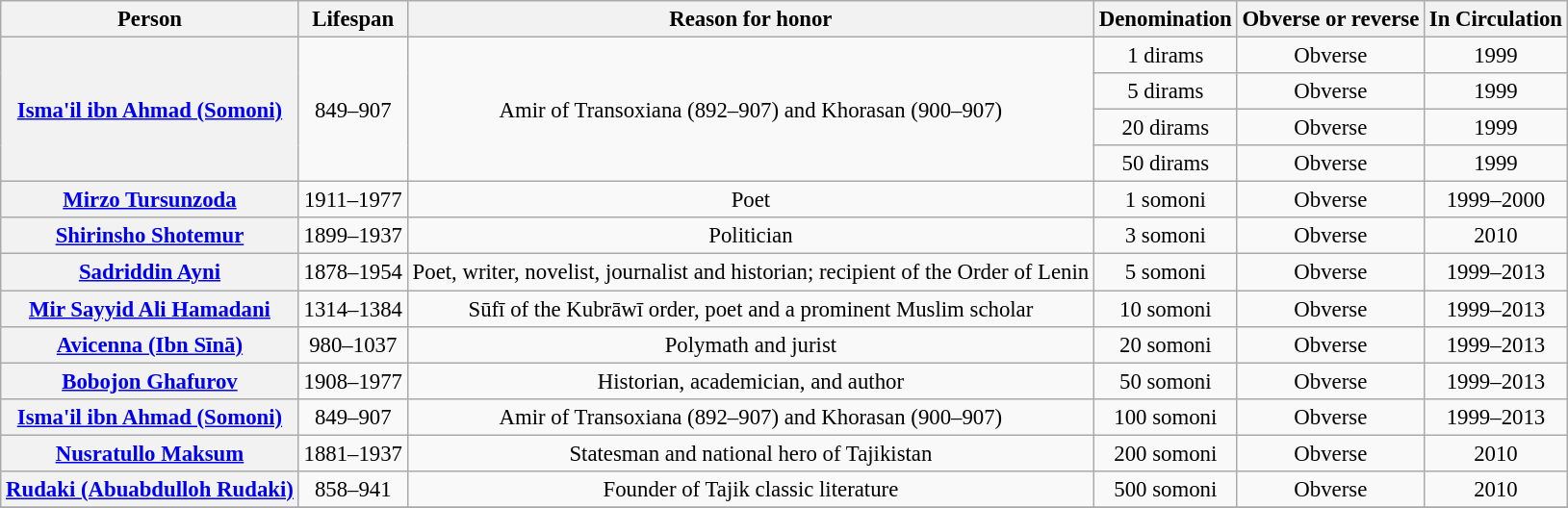<table class="wikitable" style="font-size: 95%; text-align:center;">
<tr>
<th>Person</th>
<th>Lifespan</th>
<th>Reason for honor</th>
<th>Denomination</th>
<th>Obverse or reverse</th>
<th>In Circulation</th>
</tr>
<tr>
<th rowspan="4"><a href='#'>Isma'il ibn Ahmad (Somoni)</a></th>
<td rowspan="4">849–907</td>
<td rowspan="4">Amir of Transoxiana (892–907) and Khorasan (900–907)</td>
<td>1 dirams</td>
<td>Obverse</td>
<td>1999</td>
</tr>
<tr>
<td>5 dirams</td>
<td>Obverse</td>
<td>1999</td>
</tr>
<tr>
<td>20 dirams</td>
<td>Obverse</td>
<td>1999</td>
</tr>
<tr>
<td>50 dirams</td>
<td>Obverse</td>
<td>1999</td>
</tr>
<tr>
<th><a href='#'>Mirzo Tursunzoda</a></th>
<td>1911–1977</td>
<td>Poet</td>
<td>1 somoni</td>
<td>Obverse</td>
<td>1999–2000</td>
</tr>
<tr>
<th><a href='#'>Shirinsho Shotemur</a></th>
<td>1899–1937</td>
<td>Politician</td>
<td>3 somoni</td>
<td>Obverse</td>
<td>2010</td>
</tr>
<tr>
<th><a href='#'>Sadriddin Ayni</a></th>
<td>1878–1954</td>
<td>Poet, writer, novelist, journalist and historian; recipient of the Order of Lenin</td>
<td>5 somoni</td>
<td>Obverse</td>
<td>1999–2013</td>
</tr>
<tr>
<th><a href='#'>Mir Sayyid Ali Hamadani</a></th>
<td>1314–1384</td>
<td>Sūfī of the Kubrāwī order, poet and a prominent Muslim scholar</td>
<td>10 somoni</td>
<td>Obverse</td>
<td>1999–2013</td>
</tr>
<tr>
<th><a href='#'>Avicenna (Ibn Sīnā)</a></th>
<td>980–1037</td>
<td>Polymath and jurist</td>
<td>20 somoni</td>
<td>Obverse</td>
<td>1999–2013</td>
</tr>
<tr>
<th><a href='#'>Bobojon Ghafurov</a></th>
<td>1908–1977</td>
<td>Historian, academician, and author</td>
<td>50 somoni</td>
<td>Obverse</td>
<td>1999–2013</td>
</tr>
<tr>
<th><a href='#'>Isma'il ibn Ahmad (Somoni)</a></th>
<td>849–907</td>
<td>Amir of Transoxiana (892–907) and Khorasan (900–907)</td>
<td>100 somoni</td>
<td>Obverse</td>
<td>1999–2013</td>
</tr>
<tr>
<th><a href='#'>Nusratullo Maksum</a></th>
<td>1881–1937</td>
<td>Statesman and national hero of Tajikistan</td>
<td>200 somoni</td>
<td>Obverse</td>
<td>2010</td>
</tr>
<tr>
<th><a href='#'>Rudaki (Abuabdulloh Rudaki)</a></th>
<td>858–941</td>
<td>Founder of Tajik classic literature</td>
<td>500 somoni</td>
<td>Obverse</td>
<td>2010</td>
</tr>
<tr>
</tr>
</table>
